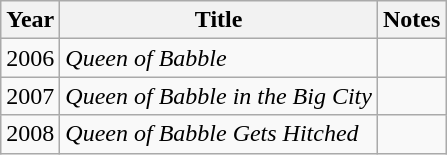<table class="wikitable sortable">
<tr>
<th>Year</th>
<th>Title</th>
<th>Notes</th>
</tr>
<tr>
<td>2006</td>
<td><em>Queen of Babble</em></td>
<td></td>
</tr>
<tr>
<td>2007</td>
<td><em>Queen of Babble in the Big City</em></td>
<td></td>
</tr>
<tr>
<td>2008</td>
<td><em>Queen of Babble Gets Hitched</em></td>
<td></td>
</tr>
</table>
